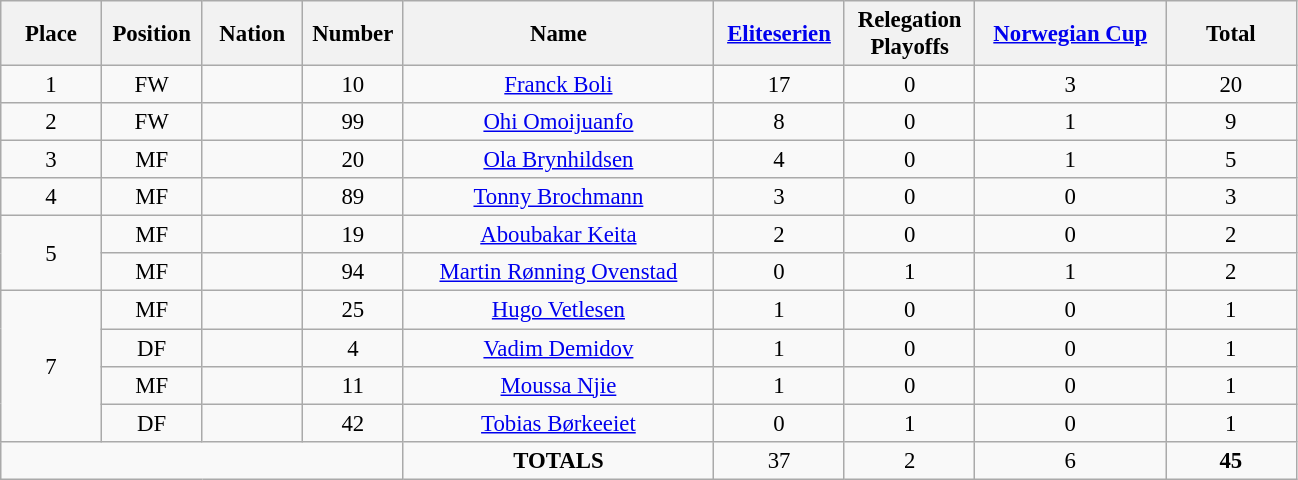<table class="wikitable" style="font-size: 95%; text-align: center;">
<tr>
<th width=60>Place</th>
<th width=60>Position</th>
<th width=60>Nation</th>
<th width=60>Number</th>
<th width=200>Name</th>
<th width=80><a href='#'>Eliteserien</a></th>
<th width=80>Relegation Playoffs</th>
<th width=120><a href='#'>Norwegian Cup</a></th>
<th width=80><strong>Total</strong></th>
</tr>
<tr>
<td>1</td>
<td>FW</td>
<td></td>
<td>10</td>
<td><a href='#'>Franck Boli</a></td>
<td>17</td>
<td>0</td>
<td>3</td>
<td>20</td>
</tr>
<tr>
<td>2</td>
<td>FW</td>
<td></td>
<td>99</td>
<td><a href='#'>Ohi Omoijuanfo</a></td>
<td>8</td>
<td>0</td>
<td>1</td>
<td>9</td>
</tr>
<tr>
<td>3</td>
<td>MF</td>
<td></td>
<td>20</td>
<td><a href='#'>Ola Brynhildsen</a></td>
<td>4</td>
<td>0</td>
<td>1</td>
<td>5</td>
</tr>
<tr>
<td>4</td>
<td>MF</td>
<td></td>
<td>89</td>
<td><a href='#'>Tonny Brochmann</a></td>
<td>3</td>
<td>0</td>
<td>0</td>
<td>3</td>
</tr>
<tr>
<td rowspan="2">5</td>
<td>MF</td>
<td></td>
<td>19</td>
<td><a href='#'>Aboubakar Keita</a></td>
<td>2</td>
<td>0</td>
<td>0</td>
<td>2</td>
</tr>
<tr>
<td>MF</td>
<td></td>
<td>94</td>
<td><a href='#'>Martin Rønning Ovenstad</a></td>
<td>0</td>
<td>1</td>
<td>1</td>
<td>2</td>
</tr>
<tr>
<td rowspan="4">7</td>
<td>MF</td>
<td></td>
<td>25</td>
<td><a href='#'>Hugo Vetlesen</a></td>
<td>1</td>
<td>0</td>
<td>0</td>
<td>1</td>
</tr>
<tr>
<td>DF</td>
<td></td>
<td>4</td>
<td><a href='#'>Vadim Demidov</a></td>
<td>1</td>
<td>0</td>
<td>0</td>
<td>1</td>
</tr>
<tr>
<td>MF</td>
<td></td>
<td>11</td>
<td><a href='#'>Moussa Njie</a></td>
<td>1</td>
<td>0</td>
<td>0</td>
<td>1</td>
</tr>
<tr>
<td>DF</td>
<td></td>
<td>42</td>
<td><a href='#'>Tobias Børkeeiet</a></td>
<td>0</td>
<td>1</td>
<td>0</td>
<td>1</td>
</tr>
<tr>
<td colspan="4"></td>
<td><strong>TOTALS</strong></td>
<td>37</td>
<td>2</td>
<td>6</td>
<td><strong>45</strong></td>
</tr>
</table>
